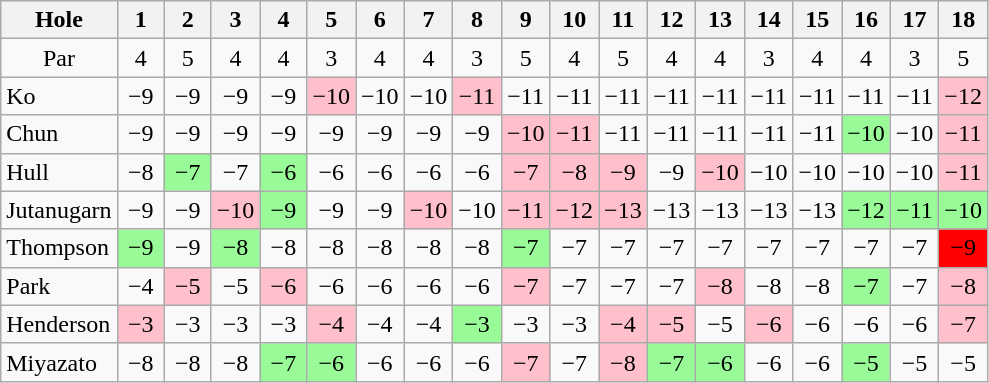<table class="wikitable" style="text-align:center">
<tr>
<th>Hole</th>
<th>1</th>
<th>2</th>
<th>3</th>
<th>4</th>
<th>5</th>
<th>6</th>
<th>7</th>
<th>8</th>
<th>9</th>
<th>10</th>
<th>11</th>
<th>12</th>
<th>13</th>
<th>14</th>
<th>15</th>
<th>16</th>
<th>17</th>
<th>18</th>
</tr>
<tr>
<td>Par</td>
<td>  4  </td>
<td>  5  </td>
<td>4</td>
<td>  4  </td>
<td>  3  </td>
<td>4</td>
<td>4</td>
<td>3</td>
<td>5</td>
<td>4</td>
<td>5</td>
<td>4</td>
<td>4</td>
<td>3</td>
<td>  4  </td>
<td>  4  </td>
<td>  3  </td>
<td>  5  </td>
</tr>
<tr>
<td align=left> Ko</td>
<td>−9</td>
<td>−9</td>
<td>−9</td>
<td>−9</td>
<td style="background: Pink;">−10</td>
<td>−10</td>
<td>−10</td>
<td style="background: Pink;">−11</td>
<td>−11</td>
<td>−11</td>
<td>−11</td>
<td>−11</td>
<td>−11</td>
<td>−11</td>
<td>−11</td>
<td>−11</td>
<td>−11</td>
<td style="background: Pink;">−12</td>
</tr>
<tr>
<td align=left> Chun</td>
<td>−9</td>
<td>−9</td>
<td>−9</td>
<td>−9</td>
<td>−9</td>
<td>−9</td>
<td>−9</td>
<td>−9</td>
<td style="background: Pink;">−10</td>
<td style="background: Pink;">−11</td>
<td>−11</td>
<td>−11</td>
<td>−11</td>
<td>−11</td>
<td>−11</td>
<td style="background: PaleGreen;">−10</td>
<td>−10</td>
<td style="background: Pink;">−11</td>
</tr>
<tr>
<td align=left> Hull</td>
<td>−8</td>
<td style="background: PaleGreen;">−7</td>
<td>−7</td>
<td style="background: PaleGreen;">−6</td>
<td>−6</td>
<td>−6</td>
<td>−6</td>
<td>−6</td>
<td style="background: Pink;">−7</td>
<td style="background: Pink;">−8</td>
<td style="background: Pink;">−9</td>
<td>−9</td>
<td style="background: Pink;">−10</td>
<td>−10</td>
<td>−10</td>
<td>−10</td>
<td>−10</td>
<td style="background: Pink;">−11</td>
</tr>
<tr>
<td align=left> Jutanugarn</td>
<td>−9</td>
<td>−9</td>
<td style="background: Pink;">−10</td>
<td style="background: PaleGreen;">−9</td>
<td>−9</td>
<td>−9</td>
<td style="background: Pink;">−10</td>
<td>−10</td>
<td style="background: Pink;">−11</td>
<td style="background: Pink;">−12</td>
<td style="background: Pink;">−13</td>
<td>−13</td>
<td>−13</td>
<td>−13</td>
<td>−13</td>
<td style="background: PaleGreen;">−12</td>
<td style="background: PaleGreen;">−11</td>
<td style="background: PaleGreen;">−10</td>
</tr>
<tr>
<td align=left> Thompson</td>
<td style="background: PaleGreen;">−9</td>
<td>−9</td>
<td style="background: PaleGreen;">−8</td>
<td>−8</td>
<td>−8</td>
<td>−8</td>
<td>−8</td>
<td>−8</td>
<td style="background: PaleGreen;">−7</td>
<td>−7</td>
<td>−7</td>
<td>−7</td>
<td>−7</td>
<td>−7</td>
<td>−7</td>
<td>−7</td>
<td>−7</td>
<td style="background: Red;">−9</td>
</tr>
<tr>
<td align=left> Park</td>
<td>−4</td>
<td style="background: Pink;">−5</td>
<td>−5</td>
<td style="background: Pink;">−6</td>
<td>−6</td>
<td>−6</td>
<td>−6</td>
<td>−6</td>
<td style="background: Pink;">−7</td>
<td>−7</td>
<td>−7</td>
<td>−7</td>
<td style="background: Pink;">−8</td>
<td>−8</td>
<td>−8</td>
<td style="background: PaleGreen;">−7</td>
<td>−7</td>
<td style="background: Pink;">−8</td>
</tr>
<tr>
<td align=left> Henderson</td>
<td style="background: Pink;">−3</td>
<td>−3</td>
<td>−3</td>
<td>−3</td>
<td style="background: Pink;">−4</td>
<td>−4</td>
<td>−4</td>
<td style="background: PaleGreen;">−3</td>
<td>−3</td>
<td>−3</td>
<td style="background: Pink;">−4</td>
<td style="background: Pink;">−5</td>
<td>−5</td>
<td style="background: Pink;">−6</td>
<td>−6</td>
<td>−6</td>
<td>−6</td>
<td style="background: Pink;">−7</td>
</tr>
<tr>
<td align=left> Miyazato</td>
<td>−8</td>
<td>−8</td>
<td>−8</td>
<td style="background: PaleGreen;">−7</td>
<td style="background: PaleGreen;">−6</td>
<td>−6</td>
<td>−6</td>
<td>−6</td>
<td style="background: Pink;">−7</td>
<td>−7</td>
<td style="background: Pink;">−8</td>
<td style="background: PaleGreen;">−7</td>
<td style="background: PaleGreen;">−6</td>
<td>−6</td>
<td>−6</td>
<td style="background: PaleGreen;">−5</td>
<td>−5</td>
<td>−5</td>
</tr>
</table>
